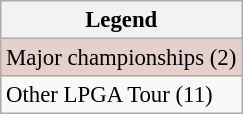<table class="wikitable" style="font-size:95%;">
<tr>
<th>Legend</th>
</tr>
<tr style="background:#e5d1cb;">
<td>Major championships (2)</td>
</tr>
<tr>
<td>Other LPGA Tour (11)</td>
</tr>
</table>
